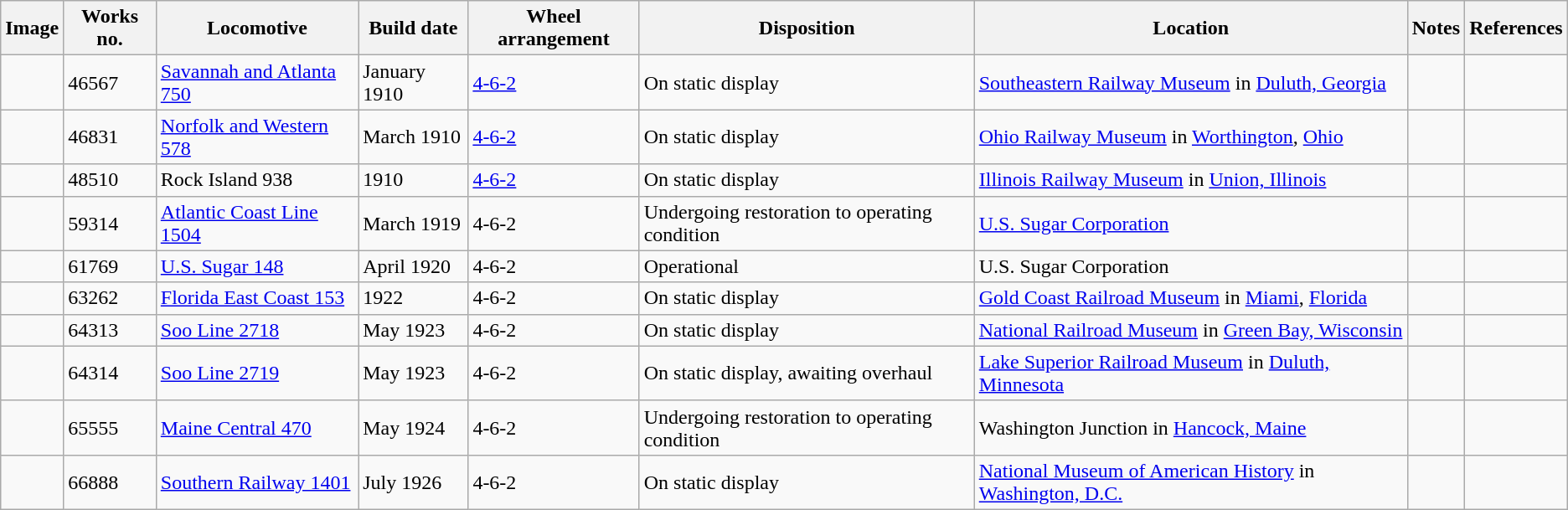<table class="wikitable">
<tr>
<th>Image</th>
<th>Works no.</th>
<th>Locomotive</th>
<th>Build date</th>
<th>Wheel arrangement</th>
<th>Disposition</th>
<th>Location</th>
<th>Notes</th>
<th>References</th>
</tr>
<tr>
<td></td>
<td>46567</td>
<td><a href='#'>Savannah and Atlanta 750</a></td>
<td>January 1910</td>
<td><a href='#'>4-6-2</a></td>
<td>On static display</td>
<td><a href='#'>Southeastern Railway Museum</a> in <a href='#'>Duluth, Georgia</a></td>
<td></td>
<td></td>
</tr>
<tr>
<td></td>
<td>46831</td>
<td><a href='#'>Norfolk and Western 578</a></td>
<td>March 1910</td>
<td><a href='#'>4-6-2</a></td>
<td>On static display</td>
<td><a href='#'>Ohio Railway Museum</a> in <a href='#'>Worthington</a>, <a href='#'>Ohio</a></td>
<td></td>
<td></td>
</tr>
<tr>
<td></td>
<td>48510</td>
<td>Rock Island 938</td>
<td>1910</td>
<td><a href='#'>4-6-2</a></td>
<td>On static display</td>
<td><a href='#'>Illinois Railway Museum</a> in <a href='#'>Union, Illinois</a></td>
<td></td>
<td></td>
</tr>
<tr>
<td></td>
<td>59314</td>
<td><a href='#'>Atlantic Coast Line 1504</a></td>
<td>March 1919</td>
<td>4-6-2</td>
<td>Undergoing restoration to operating condition</td>
<td><a href='#'>U.S. Sugar Corporation</a></td>
<td></td>
<td></td>
</tr>
<tr>
<td></td>
<td>61769</td>
<td><a href='#'>U.S. Sugar 148</a></td>
<td>April 1920</td>
<td>4-6-2</td>
<td>Operational</td>
<td>U.S. Sugar Corporation</td>
<td></td>
<td></td>
</tr>
<tr>
<td></td>
<td>63262</td>
<td><a href='#'>Florida East Coast 153</a></td>
<td>1922</td>
<td>4-6-2</td>
<td>On static display</td>
<td><a href='#'>Gold Coast Railroad Museum</a> in <a href='#'>Miami</a>, <a href='#'>Florida</a></td>
<td></td>
<td></td>
</tr>
<tr>
<td></td>
<td>64313</td>
<td><a href='#'>Soo Line 2718</a></td>
<td>May 1923</td>
<td>4-6-2</td>
<td>On static display</td>
<td><a href='#'>National Railroad Museum</a> in <a href='#'>Green Bay, Wisconsin</a></td>
<td></td>
<td></td>
</tr>
<tr>
<td></td>
<td>64314</td>
<td><a href='#'>Soo Line 2719</a></td>
<td>May 1923</td>
<td>4-6-2</td>
<td>On static display, awaiting overhaul</td>
<td><a href='#'>Lake Superior Railroad Museum</a> in <a href='#'>Duluth, Minnesota</a></td>
<td></td>
<td></td>
</tr>
<tr>
<td></td>
<td>65555</td>
<td><a href='#'>Maine Central 470</a></td>
<td>May 1924</td>
<td>4-6-2</td>
<td>Undergoing restoration to operating condition</td>
<td>Washington Junction in <a href='#'>Hancock, Maine</a></td>
<td></td>
<td></td>
</tr>
<tr>
<td></td>
<td>66888</td>
<td><a href='#'>Southern Railway 1401</a></td>
<td>July 1926</td>
<td>4-6-2</td>
<td>On static display</td>
<td><a href='#'>National Museum of American History</a> in <a href='#'>Washington, D.C.</a></td>
<td></td>
<td></td>
</tr>
</table>
